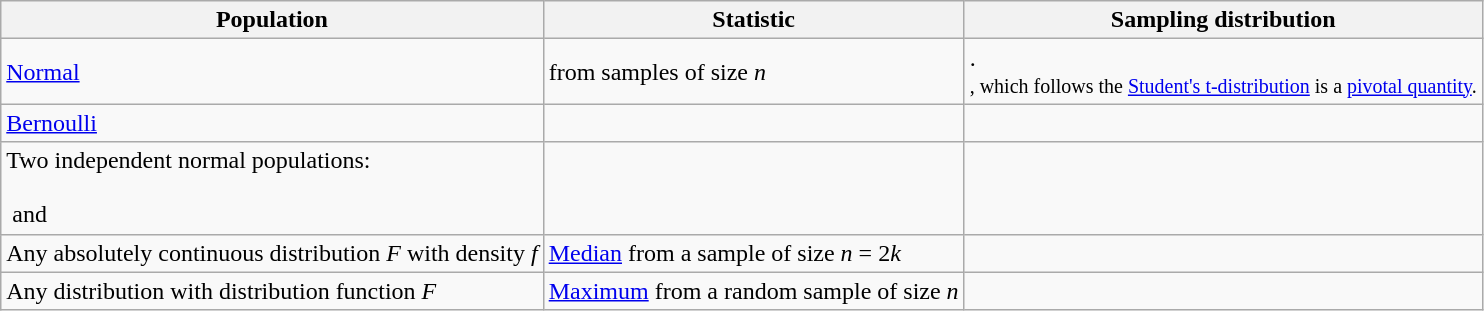<table class="wikitable">
<tr>
<th>Population</th>
<th>Statistic</th>
<th>Sampling distribution</th>
</tr>
<tr>
<td><a href='#'>Normal</a></td>
<td> from samples of size <em>n</em></td>
<td>.<br><small>, which follows the <a href='#'>Student's t-distribution</a> is a <a href='#'>pivotal quantity</a>. </small></td>
</tr>
<tr>
<td><a href='#'>Bernoulli</a></td>
<td></td>
<td><a href='#'></a></td>
</tr>
<tr>
<td>Two independent normal populations:<br><br>  and </td>
<td></td>
<td></td>
</tr>
<tr>
<td>Any absolutely continuous distribution <em>F</em> with density <em>f</em></td>
<td><a href='#'>Median</a> from a sample of size <em>n</em> = 2<em>k</em></td>
<td></td>
</tr>
<tr>
<td>Any distribution with distribution function <em>F</em></td>
<td><a href='#'>Maximum</a> from a random sample of size <em>n</em></td>
<td></td>
</tr>
</table>
